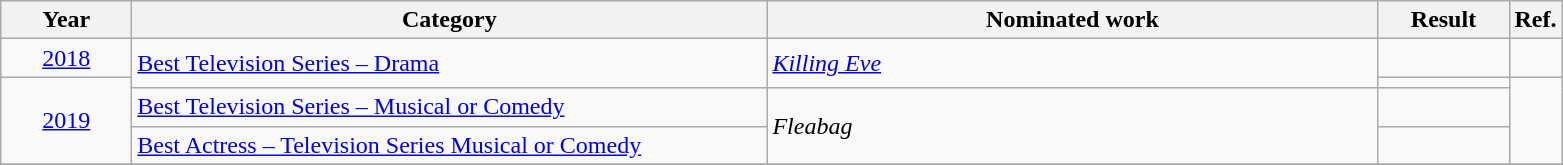<table class=wikitable>
<tr>
<th scope="col" style="width:5em;">Year</th>
<th scope="col" style="width:26em;">Category</th>
<th scope="col" style="width:25em;">Nominated work</th>
<th scope="col" style="width:5em;">Result</th>
<th>Ref.</th>
</tr>
<tr>
<td style="text-align:center;"><a href='#'>2018</a></td>
<td rowspan=2><a href='#'>Best Television Series – Drama</a></td>
<td rowspan=2><em><a href='#'>Killing Eve</a></em></td>
<td></td>
<td></td>
</tr>
<tr>
<td style="text-align:center;", rowspan="3"><a href='#'>2019</a></td>
<td></td>
<td rowspan="3"></td>
</tr>
<tr>
<td><a href='#'>Best Television Series – Musical or Comedy</a></td>
<td rowspan=2><em>Fleabag</em></td>
<td></td>
</tr>
<tr>
<td><a href='#'>Best Actress – Television Series Musical or Comedy</a></td>
<td></td>
</tr>
<tr>
</tr>
</table>
